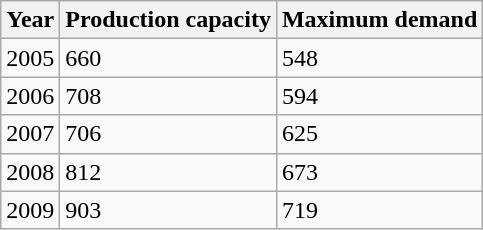<table class="wikitable">
<tr>
<th>Year</th>
<th>Production capacity</th>
<th>Maximum demand</th>
</tr>
<tr>
<td>2005</td>
<td>660</td>
<td>548</td>
</tr>
<tr>
<td>2006</td>
<td>708</td>
<td>594</td>
</tr>
<tr>
<td>2007</td>
<td>706</td>
<td>625</td>
</tr>
<tr>
<td>2008</td>
<td>812</td>
<td>673</td>
</tr>
<tr>
<td>2009</td>
<td>903</td>
<td>719</td>
</tr>
</table>
